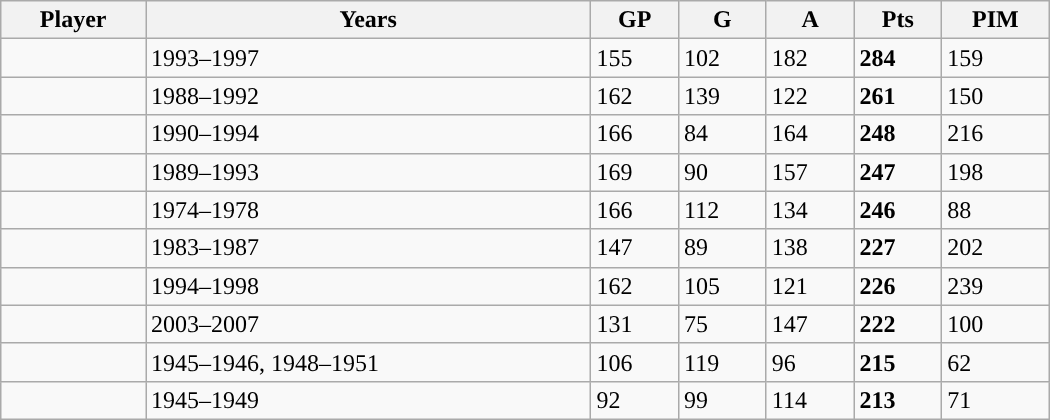<table class="wikitable sortable" width ="700" cellpadding="1" border="1" cellspacing="0">
<tr>
<th>Player</th>
<th>Years</th>
<th>GP</th>
<th>G</th>
<th>A</th>
<th>Pts</th>
<th>PIM</th>
</tr>
<tr>
<td></td>
<td>1993–1997</td>
<td>155</td>
<td>102</td>
<td>182</td>
<td><strong>284</strong></td>
<td>159</td>
</tr>
<tr>
<td></td>
<td>1988–1992</td>
<td>162</td>
<td>139</td>
<td>122</td>
<td><strong>261</strong></td>
<td>150</td>
</tr>
<tr>
<td></td>
<td>1990–1994</td>
<td>166</td>
<td>84</td>
<td>164</td>
<td><strong>248</strong></td>
<td>216</td>
</tr>
<tr>
<td></td>
<td>1989–1993</td>
<td>169</td>
<td>90</td>
<td>157</td>
<td><strong>247</strong></td>
<td>198</td>
</tr>
<tr>
<td></td>
<td>1974–1978</td>
<td>166</td>
<td>112</td>
<td>134</td>
<td><strong>246</strong></td>
<td>88</td>
</tr>
<tr>
<td></td>
<td>1983–1987</td>
<td>147</td>
<td>89</td>
<td>138</td>
<td><strong>227</strong></td>
<td>202</td>
</tr>
<tr>
<td></td>
<td>1994–1998</td>
<td>162</td>
<td>105</td>
<td>121</td>
<td><strong>226</strong></td>
<td>239</td>
</tr>
<tr>
<td></td>
<td>2003–2007</td>
<td>131</td>
<td>75</td>
<td>147</td>
<td><strong>222</strong></td>
<td>100</td>
</tr>
<tr>
<td></td>
<td>1945–1946, 1948–1951</td>
<td>106</td>
<td>119</td>
<td>96</td>
<td><strong>215</strong></td>
<td>62</td>
</tr>
<tr>
<td></td>
<td>1945–1949</td>
<td>92</td>
<td>99</td>
<td>114</td>
<td><strong>213</strong></td>
<td>71</td>
</tr>
</table>
